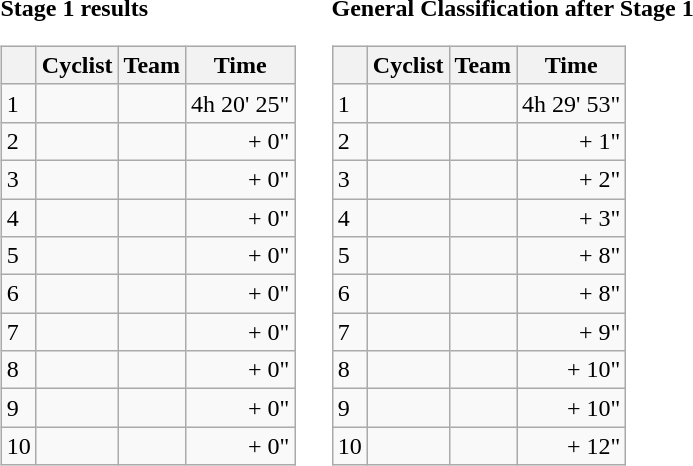<table>
<tr>
<td><strong>Stage 1 results</strong><br><table class="wikitable">
<tr>
<th></th>
<th>Cyclist</th>
<th>Team</th>
<th>Time</th>
</tr>
<tr>
<td>1</td>
<td></td>
<td></td>
<td style="text-align:right;">4h 20' 25"</td>
</tr>
<tr>
<td>2</td>
<td></td>
<td></td>
<td style="text-align:right;">+ 0"</td>
</tr>
<tr>
<td>3</td>
<td></td>
<td></td>
<td style="text-align:right;">+ 0"</td>
</tr>
<tr>
<td>4</td>
<td></td>
<td></td>
<td style="text-align:right;">+ 0"</td>
</tr>
<tr>
<td>5</td>
<td></td>
<td></td>
<td style="text-align:right;">+ 0"</td>
</tr>
<tr>
<td>6</td>
<td></td>
<td></td>
<td style="text-align:right;">+ 0"</td>
</tr>
<tr>
<td>7</td>
<td></td>
<td></td>
<td style="text-align:right;">+ 0"</td>
</tr>
<tr>
<td>8</td>
<td></td>
<td></td>
<td style="text-align:right;">+ 0"</td>
</tr>
<tr>
<td>9</td>
<td></td>
<td></td>
<td style="text-align:right;">+ 0"</td>
</tr>
<tr>
<td>10</td>
<td></td>
<td></td>
<td style="text-align:right;">+ 0"</td>
</tr>
</table>
</td>
<td></td>
<td><strong>General Classification after Stage 1</strong><br><table class="wikitable">
<tr>
<th></th>
<th>Cyclist</th>
<th>Team</th>
<th>Time</th>
</tr>
<tr>
<td>1</td>
<td></td>
<td></td>
<td style="text-align:right;">4h 29' 53"</td>
</tr>
<tr>
<td>2</td>
<td></td>
<td></td>
<td style="text-align:right;">+ 1"</td>
</tr>
<tr>
<td>3</td>
<td></td>
<td></td>
<td style="text-align:right;">+ 2"</td>
</tr>
<tr>
<td>4</td>
<td></td>
<td></td>
<td style="text-align:right;">+ 3"</td>
</tr>
<tr>
<td>5</td>
<td></td>
<td></td>
<td style="text-align:right;">+ 8"</td>
</tr>
<tr>
<td>6</td>
<td></td>
<td></td>
<td style="text-align:right;">+ 8"</td>
</tr>
<tr>
<td>7</td>
<td></td>
<td></td>
<td style="text-align:right;">+ 9"</td>
</tr>
<tr>
<td>8</td>
<td></td>
<td></td>
<td style="text-align:right;">+ 10"</td>
</tr>
<tr>
<td>9</td>
<td></td>
<td></td>
<td style="text-align:right;">+ 10"</td>
</tr>
<tr>
<td>10</td>
<td></td>
<td></td>
<td style="text-align:right;">+ 12"</td>
</tr>
</table>
</td>
</tr>
</table>
